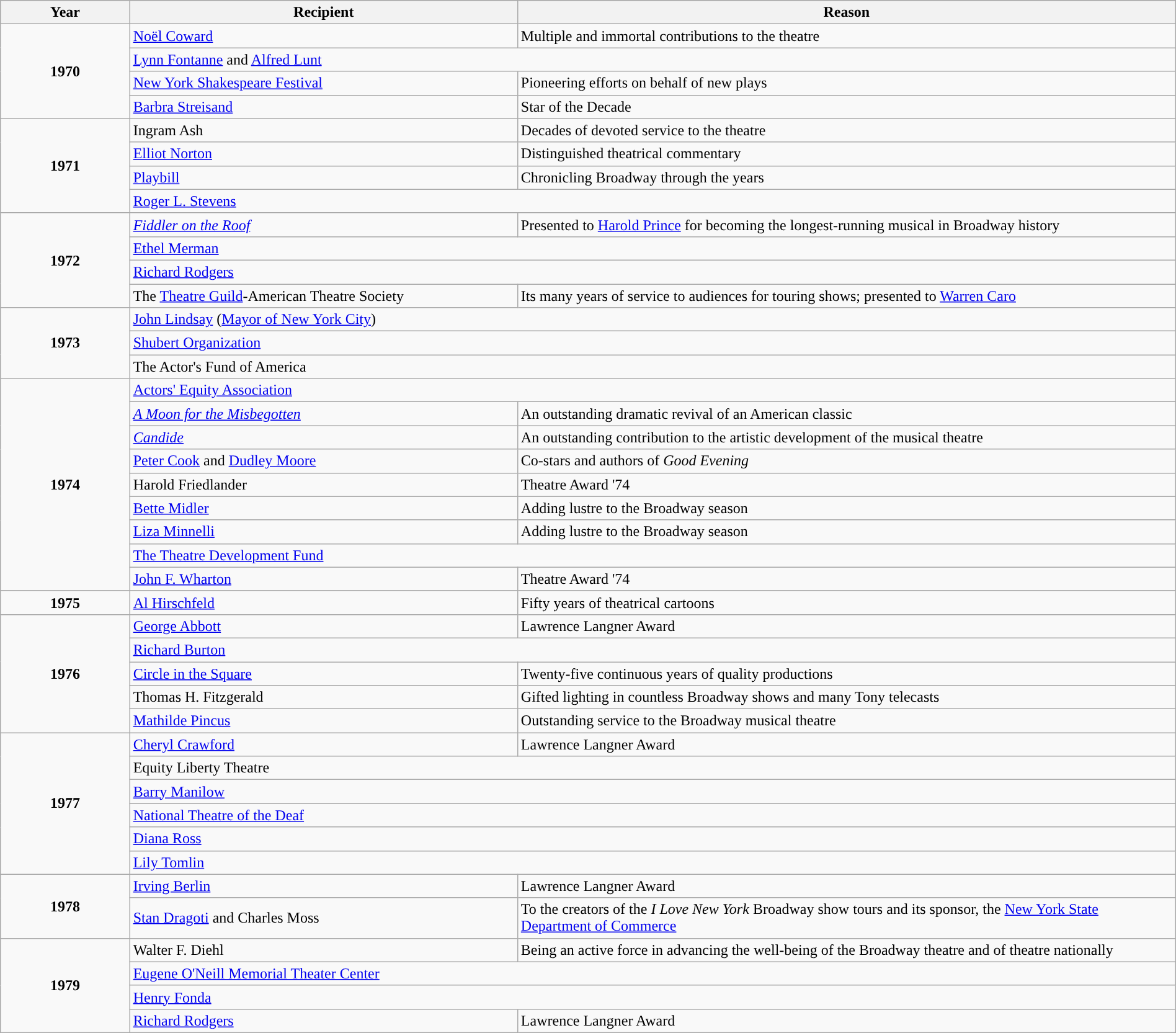<table class="wikitable" style="width:100%;">
<tr style="background:#bebebe;">
<th style="width:11%;">Year</th>
<th style="width:33%;”">Recipient</th>
<th style="width:56%;”">Reason</th>
</tr>
<tr>
<td rowspan="4" align="center"><strong>1970</strong><br></td>
<td><a href='#'>Noël Coward</a></td>
<td>Multiple and immortal contributions to the theatre</td>
</tr>
<tr>
<td colspan="2"><a href='#'>Lynn Fontanne</a> and <a href='#'>Alfred Lunt</a></td>
</tr>
<tr>
<td><a href='#'>New York Shakespeare Festival</a></td>
<td>Pioneering efforts on behalf of new plays</td>
</tr>
<tr>
<td><a href='#'>Barbra Streisand</a></td>
<td>Star of the Decade</td>
</tr>
<tr>
<td rowspan="4" align="center"><strong>1971</strong><br></td>
<td>Ingram Ash</td>
<td>Decades of devoted service to the theatre</td>
</tr>
<tr>
<td><a href='#'>Elliot Norton</a></td>
<td>Distinguished theatrical commentary</td>
</tr>
<tr>
<td><a href='#'>Playbill</a></td>
<td>Chronicling Broadway through the years</td>
</tr>
<tr>
<td colspan="2"><a href='#'>Roger L. Stevens</a></td>
</tr>
<tr>
<td rowspan="4" align="center"><strong>1972</strong><br></td>
<td><em><a href='#'>Fiddler on the Roof</a></em></td>
<td>Presented to <a href='#'>Harold Prince</a> for becoming the longest-running musical in Broadway history</td>
</tr>
<tr>
<td colspan="2"><a href='#'>Ethel Merman</a></td>
</tr>
<tr>
<td colspan="2"><a href='#'>Richard Rodgers</a></td>
</tr>
<tr>
<td>The <a href='#'>Theatre Guild</a>-American Theatre Society</td>
<td>Its many years of service to audiences for touring shows; presented to <a href='#'>Warren Caro</a></td>
</tr>
<tr>
<td rowspan="3" align="center"><strong>1973</strong><br></td>
<td colspan="2"><a href='#'>John Lindsay</a> (<a href='#'>Mayor of New York City</a>)</td>
</tr>
<tr>
<td colspan="2"><a href='#'>Shubert Organization</a></td>
</tr>
<tr>
<td colspan="2">The Actor's Fund of America</td>
</tr>
<tr>
<td rowspan="9" align="center"><strong>1974</strong><br></td>
<td colspan="2"><a href='#'>Actors' Equity Association</a></td>
</tr>
<tr>
<td><em><a href='#'>A Moon for the Misbegotten</a></em></td>
<td>An outstanding dramatic revival of an American classic</td>
</tr>
<tr>
<td><em><a href='#'>Candide</a></em></td>
<td>An outstanding contribution to the artistic development of the musical theatre</td>
</tr>
<tr>
<td><a href='#'>Peter Cook</a> and <a href='#'>Dudley Moore</a></td>
<td>Co-stars and authors of <em>Good Evening</em></td>
</tr>
<tr>
<td>Harold Friedlander</td>
<td>Theatre Award '74</td>
</tr>
<tr>
<td><a href='#'>Bette Midler</a></td>
<td>Adding lustre to the Broadway season</td>
</tr>
<tr>
<td><a href='#'>Liza Minnelli</a></td>
<td>Adding lustre to the Broadway season</td>
</tr>
<tr>
<td colspan="2"><a href='#'>The Theatre Development Fund</a></td>
</tr>
<tr>
<td><a href='#'>John F. Wharton</a></td>
<td>Theatre Award '74</td>
</tr>
<tr>
<td align="center"><strong>1975</strong><br></td>
<td><a href='#'>Al Hirschfeld</a></td>
<td>Fifty years of theatrical cartoons</td>
</tr>
<tr>
<td rowspan="5" align="center"><strong>1976</strong><br></td>
<td><a href='#'>George Abbott</a></td>
<td>Lawrence Langner Award</td>
</tr>
<tr>
<td colspan="2"><a href='#'>Richard Burton</a></td>
</tr>
<tr>
<td><a href='#'>Circle in the Square</a></td>
<td>Twenty-five continuous years of quality productions</td>
</tr>
<tr>
<td>Thomas H. Fitzgerald </td>
<td>Gifted lighting in countless Broadway shows and many Tony telecasts</td>
</tr>
<tr>
<td><a href='#'>Mathilde Pincus</a></td>
<td>Outstanding service to the Broadway musical theatre</td>
</tr>
<tr>
<td rowspan="6" align="center"><strong>1977</strong><br></td>
<td><a href='#'>Cheryl Crawford</a></td>
<td>Lawrence Langner Award</td>
</tr>
<tr>
<td colspan="2">Equity Liberty Theatre</td>
</tr>
<tr>
<td colspan="2"><a href='#'>Barry Manilow</a></td>
</tr>
<tr>
<td colspan="2"><a href='#'>National Theatre of the Deaf</a></td>
</tr>
<tr>
<td colspan="2"><a href='#'>Diana Ross</a></td>
</tr>
<tr>
<td colspan="2"><a href='#'>Lily Tomlin</a></td>
</tr>
<tr>
<td rowspan="2" align="center"><strong>1978</strong><br></td>
<td><a href='#'>Irving Berlin</a></td>
<td>Lawrence Langner Award</td>
</tr>
<tr>
<td><a href='#'>Stan Dragoti</a> and Charles Moss</td>
<td>To the creators of the <em>I Love New York</em> Broadway show tours and its sponsor, the <a href='#'>New York State Department of Commerce</a></td>
</tr>
<tr>
<td rowspan="4" align="center"><strong>1979</strong><br></td>
<td>Walter F. Diehl</td>
<td>Being an active force in advancing the well-being of the Broadway theatre and of theatre nationally</td>
</tr>
<tr>
<td colspan="2"><a href='#'>Eugene O'Neill Memorial Theater Center</a></td>
</tr>
<tr>
<td colspan="2"><a href='#'>Henry Fonda</a></td>
</tr>
<tr>
<td><a href='#'>Richard Rodgers</a></td>
<td>Lawrence Langner Award</td>
</tr>
</table>
